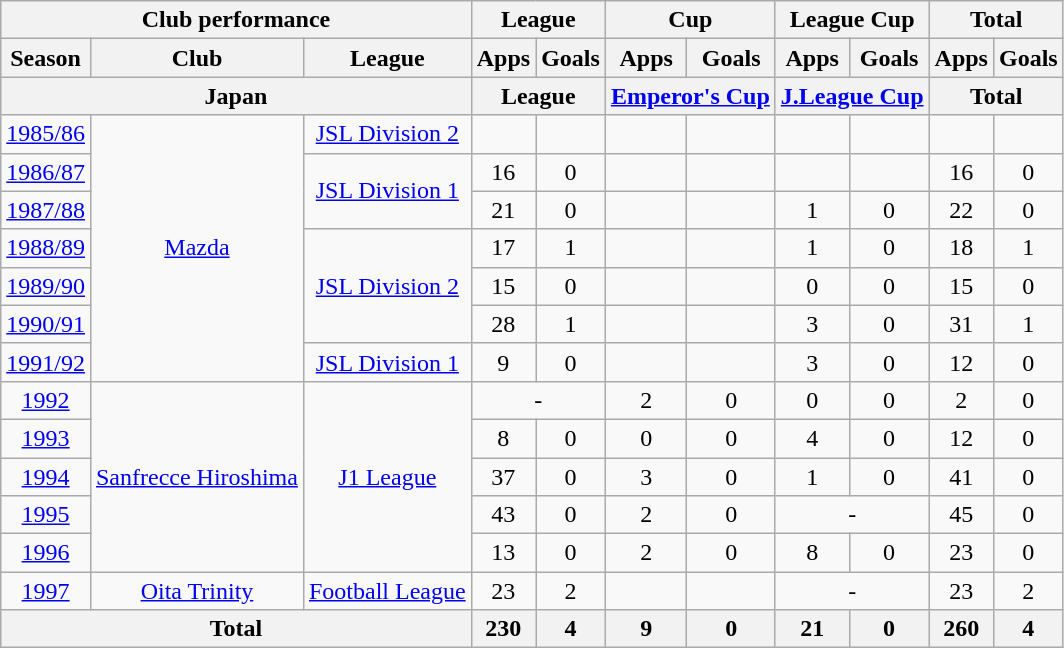<table class="wikitable" style="text-align:center;">
<tr>
<th colspan=3>Club performance</th>
<th colspan=2>League</th>
<th colspan=2>Cup</th>
<th colspan=2>League Cup</th>
<th colspan=2>Total</th>
</tr>
<tr>
<th>Season</th>
<th>Club</th>
<th>League</th>
<th>Apps</th>
<th>Goals</th>
<th>Apps</th>
<th>Goals</th>
<th>Apps</th>
<th>Goals</th>
<th>Apps</th>
<th>Goals</th>
</tr>
<tr>
<th colspan=3>Japan</th>
<th colspan=2>League</th>
<th colspan=2><a href='#'>Emperor's Cup</a></th>
<th colspan=2><a href='#'>J.League Cup</a></th>
<th colspan=2>Total</th>
</tr>
<tr>
<td><a href='#'>1985/86</a></td>
<td rowspan="7"><a href='#'>Mazda</a></td>
<td><a href='#'>JSL Division 2</a></td>
<td></td>
<td></td>
<td></td>
<td></td>
<td></td>
<td></td>
<td></td>
<td></td>
</tr>
<tr>
<td><a href='#'>1986/87</a></td>
<td rowspan="2"><a href='#'>JSL Division 1</a></td>
<td>16</td>
<td>0</td>
<td></td>
<td></td>
<td></td>
<td></td>
<td>16</td>
<td>0</td>
</tr>
<tr>
<td><a href='#'>1987/88</a></td>
<td>21</td>
<td>0</td>
<td></td>
<td></td>
<td>1</td>
<td>0</td>
<td>22</td>
<td>0</td>
</tr>
<tr>
<td><a href='#'>1988/89</a></td>
<td rowspan="3"><a href='#'>JSL Division 2</a></td>
<td>17</td>
<td>1</td>
<td></td>
<td></td>
<td>1</td>
<td>0</td>
<td>18</td>
<td>1</td>
</tr>
<tr>
<td><a href='#'>1989/90</a></td>
<td>15</td>
<td>0</td>
<td></td>
<td></td>
<td>0</td>
<td>0</td>
<td>15</td>
<td>0</td>
</tr>
<tr>
<td><a href='#'>1990/91</a></td>
<td>28</td>
<td>1</td>
<td></td>
<td></td>
<td>3</td>
<td>0</td>
<td>31</td>
<td>1</td>
</tr>
<tr>
<td><a href='#'>1991/92</a></td>
<td><a href='#'>JSL Division 1</a></td>
<td>9</td>
<td>0</td>
<td></td>
<td></td>
<td>3</td>
<td>0</td>
<td>12</td>
<td>0</td>
</tr>
<tr>
<td><a href='#'>1992</a></td>
<td rowspan="5"><a href='#'>Sanfrecce Hiroshima</a></td>
<td rowspan="5"><a href='#'>J1 League</a></td>
<td colspan="2">-</td>
<td>2</td>
<td>0</td>
<td>0</td>
<td>0</td>
<td>2</td>
<td>0</td>
</tr>
<tr>
<td><a href='#'>1993</a></td>
<td>8</td>
<td>0</td>
<td>0</td>
<td>0</td>
<td>4</td>
<td>0</td>
<td>12</td>
<td>0</td>
</tr>
<tr>
<td><a href='#'>1994</a></td>
<td>37</td>
<td>0</td>
<td>3</td>
<td>0</td>
<td>1</td>
<td>0</td>
<td>41</td>
<td>0</td>
</tr>
<tr>
<td><a href='#'>1995</a></td>
<td>43</td>
<td>0</td>
<td>2</td>
<td>0</td>
<td colspan="2">-</td>
<td>45</td>
<td>0</td>
</tr>
<tr>
<td><a href='#'>1996</a></td>
<td>13</td>
<td>0</td>
<td>2</td>
<td>0</td>
<td>8</td>
<td>0</td>
<td>23</td>
<td>0</td>
</tr>
<tr>
<td><a href='#'>1997</a></td>
<td><a href='#'>Oita Trinity</a></td>
<td><a href='#'>Football League</a></td>
<td>23</td>
<td>2</td>
<td></td>
<td></td>
<td colspan="2">-</td>
<td>23</td>
<td>2</td>
</tr>
<tr>
<th colspan=3>Total</th>
<th>230</th>
<th>4</th>
<th>9</th>
<th>0</th>
<th>21</th>
<th>0</th>
<th>260</th>
<th>4</th>
</tr>
</table>
